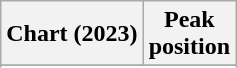<table class="wikitable sortable plainrowheaders" style="text-align:center;">
<tr>
<th scope="col">Chart (2023)</th>
<th scope="col">Peak<br>position</th>
</tr>
<tr>
</tr>
<tr>
</tr>
<tr>
</tr>
<tr>
</tr>
<tr>
</tr>
<tr>
</tr>
<tr>
</tr>
<tr>
</tr>
<tr>
</tr>
<tr>
</tr>
<tr>
</tr>
<tr>
</tr>
</table>
